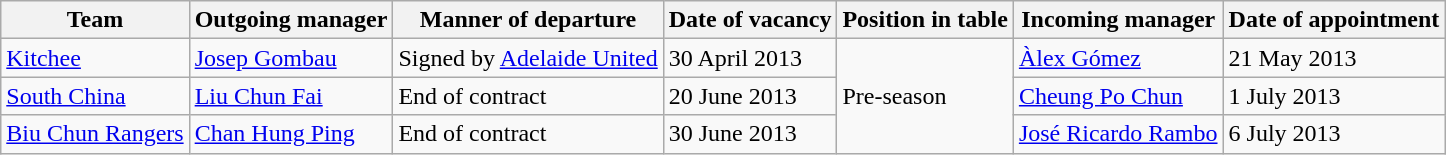<table class="wikitable">
<tr>
<th>Team</th>
<th>Outgoing manager</th>
<th>Manner of departure</th>
<th>Date of vacancy</th>
<th>Position in table</th>
<th>Incoming manager</th>
<th>Date of appointment</th>
</tr>
<tr>
<td><a href='#'>Kitchee</a></td>
<td> <a href='#'>Josep Gombau</a></td>
<td>Signed by <a href='#'>Adelaide United</a></td>
<td>30 April 2013</td>
<td rowspan=3>Pre-season</td>
<td> <a href='#'>Àlex Gómez</a></td>
<td>21 May 2013</td>
</tr>
<tr>
<td><a href='#'>South China</a></td>
<td> <a href='#'>Liu Chun Fai</a></td>
<td>End of contract</td>
<td>20 June 2013</td>
<td> <a href='#'>Cheung Po Chun</a></td>
<td>1 July 2013</td>
</tr>
<tr>
<td><a href='#'>Biu Chun Rangers</a></td>
<td> <a href='#'>Chan Hung Ping</a></td>
<td>End of contract</td>
<td>30 June 2013</td>
<td> <a href='#'>José Ricardo Rambo</a></td>
<td>6 July 2013</td>
</tr>
</table>
